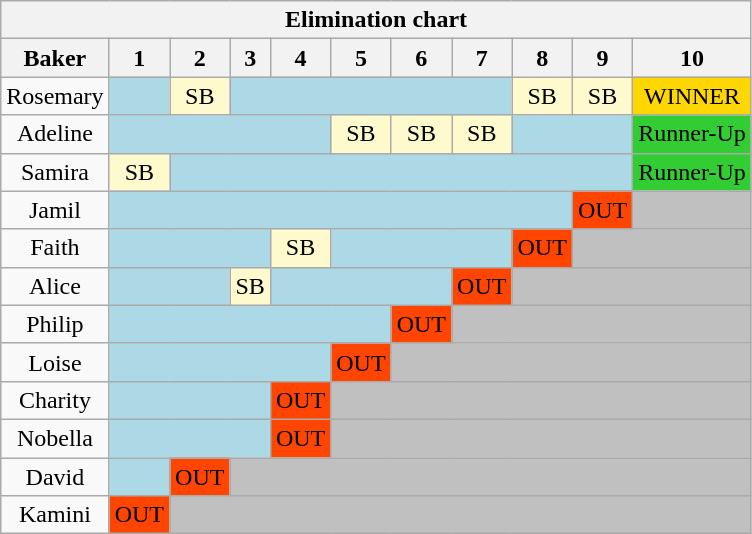<table class="wikitable" style="text-align:center">
<tr>
<th colspan="16">Elimination chart</th>
</tr>
<tr>
<th>Baker</th>
<th>1</th>
<th>2</th>
<th>3</th>
<th>4</th>
<th>5</th>
<th>6</th>
<th>7</th>
<th>8</th>
<th>9</th>
<th>10</th>
</tr>
<tr>
<td>Rosemary</td>
<td colspan="1" style="background:Lightblue;"></td>
<td style="background:LemonChiffon;">SB</td>
<td colspan="5" style="background:Lightblue;"></td>
<td style="background:LemonChiffon;">SB</td>
<td style="background:LemonChiffon;">SB</td>
<td style="background:gold;">WINNER</td>
</tr>
<tr>
<td>Adeline</td>
<td colspan="4" style="background:Lightblue;"></td>
<td style="background:LemonChiffon;">SB</td>
<td style="background:LemonChiffon;">SB</td>
<td style="background:LemonChiffon;">SB</td>
<td colspan="2" style="background:Lightblue;"></td>
<td style="background:limegreen;">Runner-Up</td>
</tr>
<tr>
<td>Samira</td>
<td style="background:LemonChiffon;">SB</td>
<td colspan="8" style="background:Lightblue;"></td>
<td style="background:limegreen;">Runner-Up</td>
</tr>
<tr>
<td>Jamil</td>
<td colspan="8" style="background:Lightblue;"></td>
<td style="background:OrangeRed;">OUT</td>
<td colspan="1" style="background:Silver;"></td>
</tr>
<tr>
<td>Faith</td>
<td colspan="3" style="background:Lightblue;"></td>
<td style="background:LemonChiffon;">SB</td>
<td colspan="3" style="background:Lightblue;"></td>
<td style="background:OrangeRed;">OUT</td>
<td colspan="2" style="background:Silver;"></td>
</tr>
<tr>
<td>Alice</td>
<td colspan="2" style="background:Lightblue;"></td>
<td style="background:LemonChiffon;">SB</td>
<td colspan="3" style="background:Lightblue;"></td>
<td style="background:OrangeRed;">OUT</td>
<td colspan="3" style="background:Silver;"></td>
</tr>
<tr>
<td>Philip</td>
<td colspan="5" style="background:Lightblue;"></td>
<td style="background:OrangeRed;">OUT</td>
<td colspan="4" style="background:Silver;"></td>
</tr>
<tr>
<td>Loise</td>
<td colspan="4" style="background:Lightblue;"></td>
<td style="background:OrangeRed;">OUT</td>
<td colspan="5" style="background:Silver;"></td>
</tr>
<tr>
<td>Charity</td>
<td colspan="3" style="background:Lightblue;"></td>
<td style="background:OrangeRed;">OUT</td>
<td colspan="6" style="background:Silver;"></td>
</tr>
<tr>
<td>Nobella</td>
<td colspan="3" style="background:Lightblue;"></td>
<td style="background:OrangeRed;">OUT</td>
<td colspan="6" style="background:Silver;"></td>
</tr>
<tr>
<td>David</td>
<td colspan="1" style="background:Lightblue;"></td>
<td style="background:OrangeRed;">OUT</td>
<td colspan="8" style="background:Silver;"></td>
</tr>
<tr>
<td>Kamini</td>
<td style="background:OrangeRed;">OUT</td>
<td colspan="9" style="background:Silver;"></td>
</tr>
</table>
